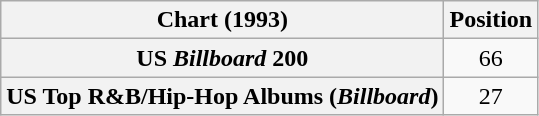<table class="wikitable sortable plainrowheaders" style="text-align:center">
<tr>
<th scope="col">Chart (1993)</th>
<th scope="col">Position</th>
</tr>
<tr>
<th scope="row">US <em>Billboard</em> 200</th>
<td>66</td>
</tr>
<tr>
<th scope="row">US Top R&B/Hip-Hop Albums (<em>Billboard</em>)</th>
<td>27</td>
</tr>
</table>
